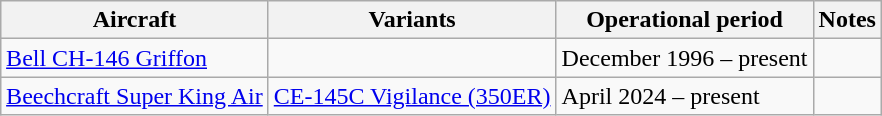<table class="wikitable" style="margin:1em auto; border-collapse:collapse">
<tr>
<th>Aircraft</th>
<th>Variants</th>
<th>Operational period</th>
<th>Notes</th>
</tr>
<tr>
<td><a href='#'>Bell CH-146 Griffon</a></td>
<td></td>
<td>December 1996 – present</td>
<td></td>
</tr>
<tr>
<td><a href='#'>Beechcraft Super King Air</a></td>
<td><a href='#'>CE-145C Vigilance (350ER)</a></td>
<td>April 2024 – present</td>
<td></td>
</tr>
</table>
